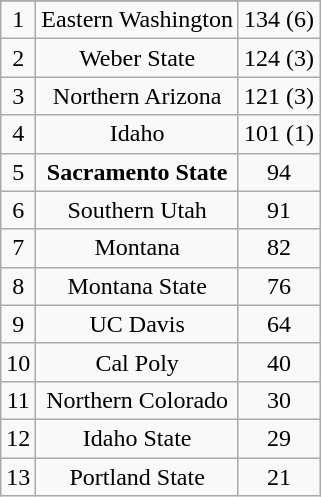<table class="wikitable" style="display: inline-table;">
<tr align="center">
</tr>
<tr align="center">
<td>1</td>
<td>Eastern Washington</td>
<td>134 (6)</td>
</tr>
<tr align="center">
<td>2</td>
<td>Weber State</td>
<td>124 (3)</td>
</tr>
<tr align="center">
<td>3</td>
<td>Northern Arizona</td>
<td>121 (3)</td>
</tr>
<tr align="center">
<td>4</td>
<td>Idaho</td>
<td>101 (1)</td>
</tr>
<tr align="center">
<td>5</td>
<td><strong>Sacramento State</strong></td>
<td>94</td>
</tr>
<tr align="center">
<td>6</td>
<td>Southern Utah</td>
<td>91</td>
</tr>
<tr align="center">
<td>7</td>
<td>Montana</td>
<td>82</td>
</tr>
<tr align="center">
<td>8</td>
<td>Montana State</td>
<td>76</td>
</tr>
<tr align="center">
<td>9</td>
<td>UC Davis</td>
<td>64</td>
</tr>
<tr align="center">
<td>10</td>
<td>Cal Poly</td>
<td>40</td>
</tr>
<tr align="center">
<td>11</td>
<td>Northern Colorado</td>
<td>30</td>
</tr>
<tr align="center">
<td>12</td>
<td>Idaho State</td>
<td>29</td>
</tr>
<tr align="center">
<td>13</td>
<td>Portland State</td>
<td>21</td>
</tr>
</table>
